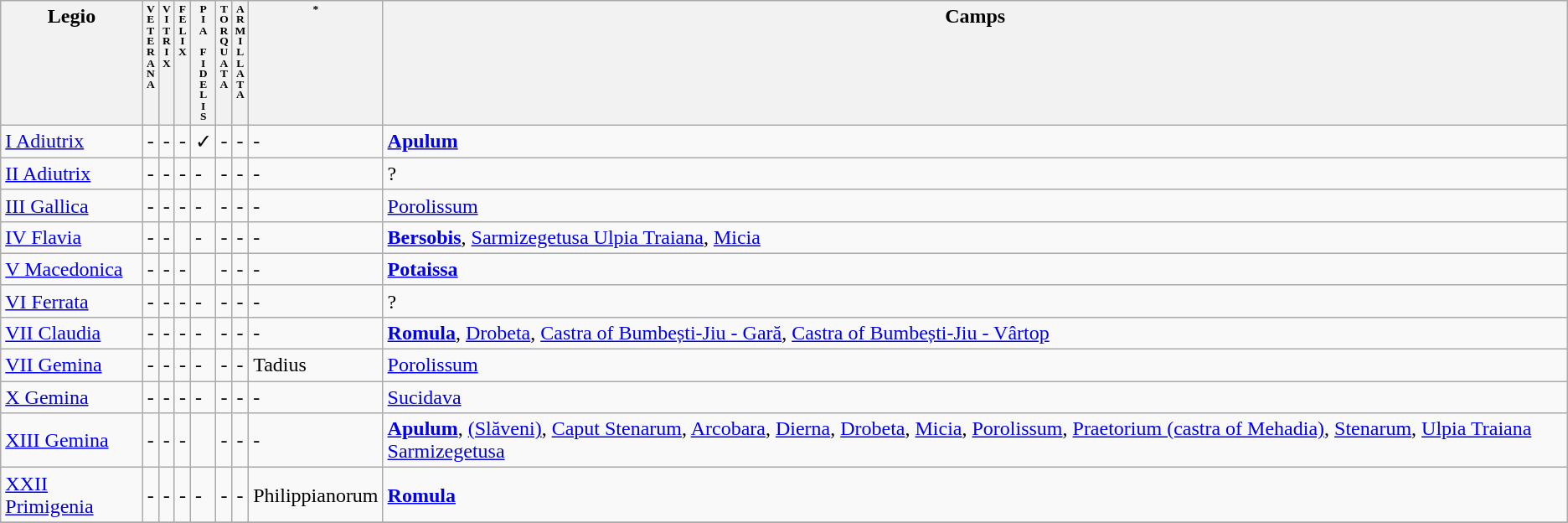<table class="wikitable sortable">
<tr style="vertical-align: top;">
<th>Legio</th>
<th style="font-size:xx-small; line-height:95%">V<br>E<br>T<br>E<br>R<br>A<br>N<br>A</th>
<th style="font-size:xx-small; line-height:95%">V<br>I<br>T<br>R<br>I<br>X<br></th>
<th style="font-size:xx-small; line-height:95%">F<br>E<br>L<br>I<br>X<br></th>
<th style="font-size:xx-small; line-height:95%">P<br>I<br>A<br> <br>F<br>I<br>D<br>E<br>L<br>I<br>S</th>
<th style="font-size:xx-small; line-height:95%">T<br>O<br>R<br>Q<br>U<br>A<br>T<br>A</th>
<th style="font-size:xx-small; line-height:95%">A<br>R<br>M<br>I<br>L<br>L<br>A<br>T<br>A</th>
<th style="font-size:xx-small; line-height:95%">*</th>
<th>Camps</th>
</tr>
<tr>
<td><a href='#'>I Adiutrix</a></td>
<td>-</td>
<td>-</td>
<td>-</td>
<td><span>✓</span></td>
<td>-</td>
<td>-</td>
<td>-</td>
<td><a href='#'><strong>Apulum</strong></a></td>
</tr>
<tr>
<td><a href='#'>II Adiutrix</a></td>
<td>-</td>
<td>-</td>
<td>-</td>
<td>-</td>
<td>-</td>
<td>-</td>
<td>-</td>
<td>?</td>
</tr>
<tr>
<td><a href='#'>III Gallica</a></td>
<td>-</td>
<td>-</td>
<td>-</td>
<td>-</td>
<td>-</td>
<td>-</td>
<td>-</td>
<td><a href='#'>Porolissum</a></td>
</tr>
<tr>
<td><a href='#'>IV Flavia</a></td>
<td>-</td>
<td>-</td>
<td></td>
<td>-</td>
<td>-</td>
<td>-</td>
<td>-</td>
<td><a href='#'><strong>Bersobis</strong></a>, <a href='#'>Sarmizegetusa Ulpia Traiana</a>, <a href='#'>Micia</a></td>
</tr>
<tr>
<td><a href='#'>V Macedonica</a></td>
<td>-</td>
<td>-</td>
<td>-</td>
<td></td>
<td>-</td>
<td>-</td>
<td>-</td>
<td><a href='#'><strong>Potaissa</strong></a></td>
</tr>
<tr>
<td><a href='#'>VI Ferrata</a></td>
<td>-</td>
<td>-</td>
<td>-</td>
<td>-</td>
<td>-</td>
<td>-</td>
<td>-</td>
<td>?</td>
</tr>
<tr>
<td><a href='#'>VII Claudia</a></td>
<td>-</td>
<td>-</td>
<td>-</td>
<td>-</td>
<td>-</td>
<td>-</td>
<td>-</td>
<td><a href='#'><strong>Romula</strong></a>, <a href='#'>Drobeta</a>, <a href='#'>Castra of Bumbești-Jiu - Gară</a>, <a href='#'>Castra of Bumbești-Jiu - Vârtop</a></td>
</tr>
<tr>
<td><a href='#'>VII Gemina</a></td>
<td>-</td>
<td>-</td>
<td>-</td>
<td>-</td>
<td>-</td>
<td>-</td>
<td>Tadius</td>
<td><a href='#'>Porolissum</a></td>
</tr>
<tr>
<td><a href='#'>X Gemina</a></td>
<td>-</td>
<td>-</td>
<td>-</td>
<td>-</td>
<td>-</td>
<td>-</td>
<td>-</td>
<td><a href='#'>Sucidava</a></td>
</tr>
<tr>
<td><a href='#'>XIII Gemina</a></td>
<td>-</td>
<td>-</td>
<td>-</td>
<td></td>
<td>-</td>
<td>-</td>
<td>-</td>
<td><a href='#'><strong>Apulum</strong></a>, <a href='#'>(Slăveni)</a>, <a href='#'>Caput Stenarum</a>, <a href='#'>Arcobara</a>, <a href='#'>Dierna</a>, <a href='#'>Drobeta</a>, <a href='#'>Micia</a>, <a href='#'>Porolissum</a>, <a href='#'>Praetorium (castra of Mehadia)</a>, <a href='#'>Stenarum</a>, <a href='#'>Ulpia Traiana Sarmizegetusa</a></td>
</tr>
<tr>
<td><a href='#'>XXII Primigenia</a></td>
<td>-</td>
<td>-</td>
<td>-</td>
<td>-</td>
<td>-</td>
<td>-</td>
<td>Philippianorum</td>
<td><a href='#'><strong>Romula</strong></a></td>
</tr>
<tr>
</tr>
</table>
